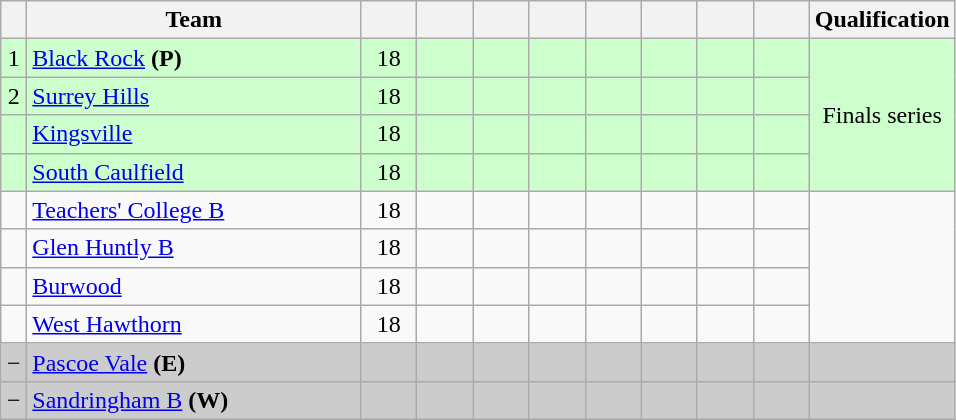<table class="wikitable" style="text-align:center; margin-bottom:0">
<tr>
<th style="width:10px"></th>
<th style="width:35%;">Team</th>
<th style="width:30px;"></th>
<th style="width:30px;"></th>
<th style="width:30px;"></th>
<th style="width:30px;"></th>
<th style="width:30px;"></th>
<th style="width:30px;"></th>
<th style="width:30px;"></th>
<th style="width:30px;"></th>
<th>Qualification</th>
</tr>
<tr style="background:#ccffcc;">
<td>1</td>
<td style="text-align:left;"><a href='#'>Black Rock</a> <strong>(P)</strong></td>
<td>18</td>
<td></td>
<td></td>
<td></td>
<td></td>
<td></td>
<td></td>
<td></td>
<td rowspan=4>Finals series</td>
</tr>
<tr style="background:#ccffcc;">
<td>2</td>
<td style="text-align:left;"><a href='#'>Surrey Hills</a></td>
<td>18</td>
<td></td>
<td></td>
<td></td>
<td></td>
<td></td>
<td></td>
<td></td>
</tr>
<tr style="background:#ccffcc;">
<td></td>
<td style="text-align:left;"><a href='#'>Kingsville</a></td>
<td>18</td>
<td></td>
<td></td>
<td></td>
<td></td>
<td></td>
<td></td>
<td></td>
</tr>
<tr style="background:#ccffcc;">
<td></td>
<td style="text-align:left;"><a href='#'>South Caulfield</a></td>
<td>18</td>
<td></td>
<td></td>
<td></td>
<td></td>
<td></td>
<td></td>
<td></td>
</tr>
<tr>
<td></td>
<td style="text-align:left;"><a href='#'>Teachers' College B</a></td>
<td>18</td>
<td></td>
<td></td>
<td></td>
<td></td>
<td></td>
<td></td>
<td></td>
</tr>
<tr>
<td></td>
<td style="text-align:left;"><a href='#'>Glen Huntly B</a></td>
<td>18</td>
<td></td>
<td></td>
<td></td>
<td></td>
<td></td>
<td></td>
<td></td>
</tr>
<tr>
<td></td>
<td style="text-align:left;"><a href='#'>Burwood</a></td>
<td>18</td>
<td></td>
<td></td>
<td></td>
<td></td>
<td></td>
<td></td>
<td></td>
</tr>
<tr>
<td></td>
<td style="text-align:left;"><a href='#'>West Hawthorn</a></td>
<td>18</td>
<td></td>
<td></td>
<td></td>
<td></td>
<td></td>
<td></td>
<td></td>
</tr>
<tr style="background:#CCCCCC;">
<td>−</td>
<td style="text-align:left;"><a href='#'>Pascoe Vale</a> <strong>(E)</strong></td>
<td></td>
<td></td>
<td></td>
<td></td>
<td></td>
<td></td>
<td></td>
<td></td>
<td></td>
</tr>
<tr style="background:#CCCCCC;">
<td>−</td>
<td style="text-align:left;"><a href='#'>Sandringham B</a> <strong>(W)</strong></td>
<td></td>
<td></td>
<td></td>
<td></td>
<td></td>
<td></td>
<td></td>
<td></td>
<td></td>
</tr>
</table>
